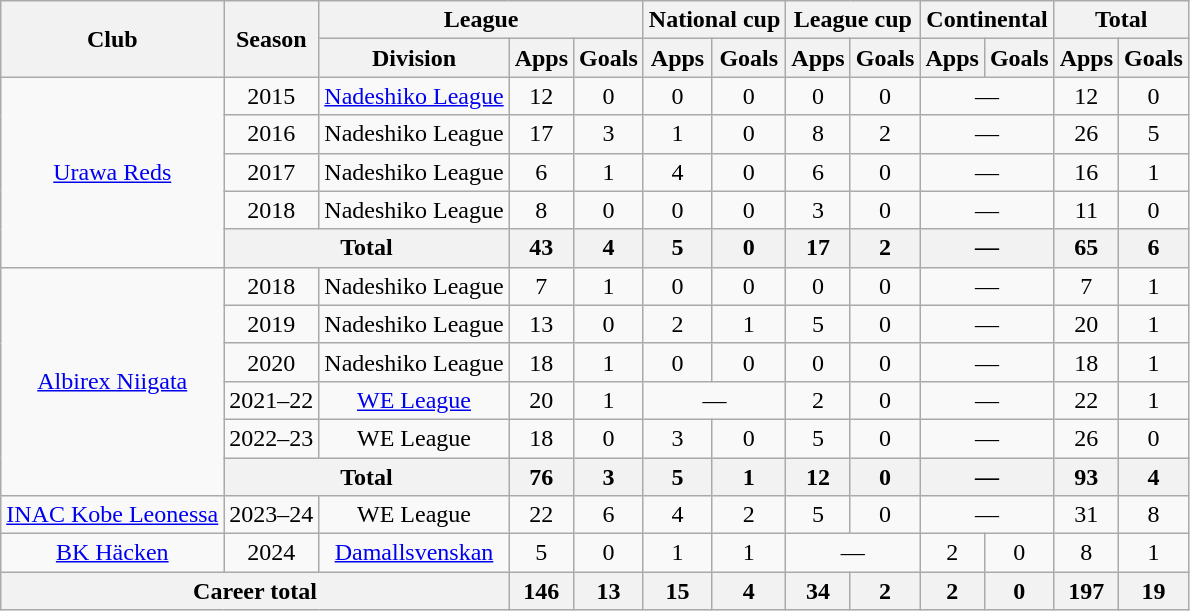<table class="wikitable" style="text-align:center">
<tr>
<th rowspan="2">Club</th>
<th rowspan="2">Season</th>
<th colspan="3">League</th>
<th colspan="2">National cup</th>
<th colspan="2">League cup</th>
<th colspan="2">Continental</th>
<th colspan="2">Total</th>
</tr>
<tr>
<th>Division</th>
<th>Apps</th>
<th>Goals</th>
<th>Apps</th>
<th>Goals</th>
<th>Apps</th>
<th>Goals</th>
<th>Apps</th>
<th>Goals</th>
<th>Apps</th>
<th>Goals</th>
</tr>
<tr>
<td rowspan="5"><a href='#'>Urawa Reds</a></td>
<td>2015</td>
<td><a href='#'>Nadeshiko League</a></td>
<td>12</td>
<td>0</td>
<td>0</td>
<td>0</td>
<td>0</td>
<td>0</td>
<td colspan="2">—</td>
<td>12</td>
<td>0</td>
</tr>
<tr>
<td>2016</td>
<td>Nadeshiko League</td>
<td>17</td>
<td>3</td>
<td>1</td>
<td>0</td>
<td>8</td>
<td>2</td>
<td colspan="2">—</td>
<td>26</td>
<td>5</td>
</tr>
<tr>
<td>2017</td>
<td>Nadeshiko League</td>
<td>6</td>
<td>1</td>
<td>4</td>
<td>0</td>
<td>6</td>
<td>0</td>
<td colspan="2">—</td>
<td>16</td>
<td>1</td>
</tr>
<tr>
<td>2018</td>
<td>Nadeshiko League</td>
<td>8</td>
<td>0</td>
<td>0</td>
<td>0</td>
<td>3</td>
<td>0</td>
<td colspan="2">—</td>
<td>11</td>
<td>0</td>
</tr>
<tr>
<th colspan="2">Total</th>
<th>43</th>
<th>4</th>
<th>5</th>
<th>0</th>
<th>17</th>
<th>2</th>
<th colspan="2">—</th>
<th>65</th>
<th>6</th>
</tr>
<tr>
<td rowspan="6"><a href='#'>Albirex Niigata</a></td>
<td>2018</td>
<td>Nadeshiko League</td>
<td>7</td>
<td>1</td>
<td>0</td>
<td>0</td>
<td>0</td>
<td>0</td>
<td colspan="2">—</td>
<td>7</td>
<td>1</td>
</tr>
<tr>
<td>2019</td>
<td>Nadeshiko League</td>
<td>13</td>
<td>0</td>
<td>2</td>
<td>1</td>
<td>5</td>
<td>0</td>
<td colspan="2">—</td>
<td>20</td>
<td>1</td>
</tr>
<tr>
<td>2020</td>
<td>Nadeshiko League</td>
<td>18</td>
<td>1</td>
<td>0</td>
<td>0</td>
<td>0</td>
<td>0</td>
<td colspan="2">—</td>
<td>18</td>
<td>1</td>
</tr>
<tr>
<td>2021–22</td>
<td><a href='#'>WE League</a></td>
<td>20</td>
<td>1</td>
<td colspan="2">—</td>
<td>2</td>
<td>0</td>
<td colspan="2">—</td>
<td>22</td>
<td>1</td>
</tr>
<tr>
<td>2022–23</td>
<td>WE League</td>
<td>18</td>
<td>0</td>
<td>3</td>
<td>0</td>
<td>5</td>
<td>0</td>
<td colspan="2">—</td>
<td>26</td>
<td>0</td>
</tr>
<tr>
<th colspan="2">Total</th>
<th>76</th>
<th>3</th>
<th>5</th>
<th>1</th>
<th>12</th>
<th>0</th>
<th colspan="2">—</th>
<th>93</th>
<th>4</th>
</tr>
<tr>
<td><a href='#'>INAC Kobe Leonessa</a></td>
<td>2023–24</td>
<td>WE League</td>
<td>22</td>
<td>6</td>
<td>4</td>
<td>2</td>
<td>5</td>
<td>0</td>
<td colspan="2">—</td>
<td>31</td>
<td>8</td>
</tr>
<tr>
<td><a href='#'>BK Häcken</a></td>
<td>2024</td>
<td><a href='#'>Damallsvenskan</a></td>
<td>5</td>
<td>0</td>
<td>1</td>
<td>1</td>
<td colspan="2">—</td>
<td>2</td>
<td>0</td>
<td>8</td>
<td>1</td>
</tr>
<tr>
<th colspan="3">Career total</th>
<th>146</th>
<th>13</th>
<th>15</th>
<th>4</th>
<th>34</th>
<th>2</th>
<th>2</th>
<th>0</th>
<th>197</th>
<th>19</th>
</tr>
</table>
